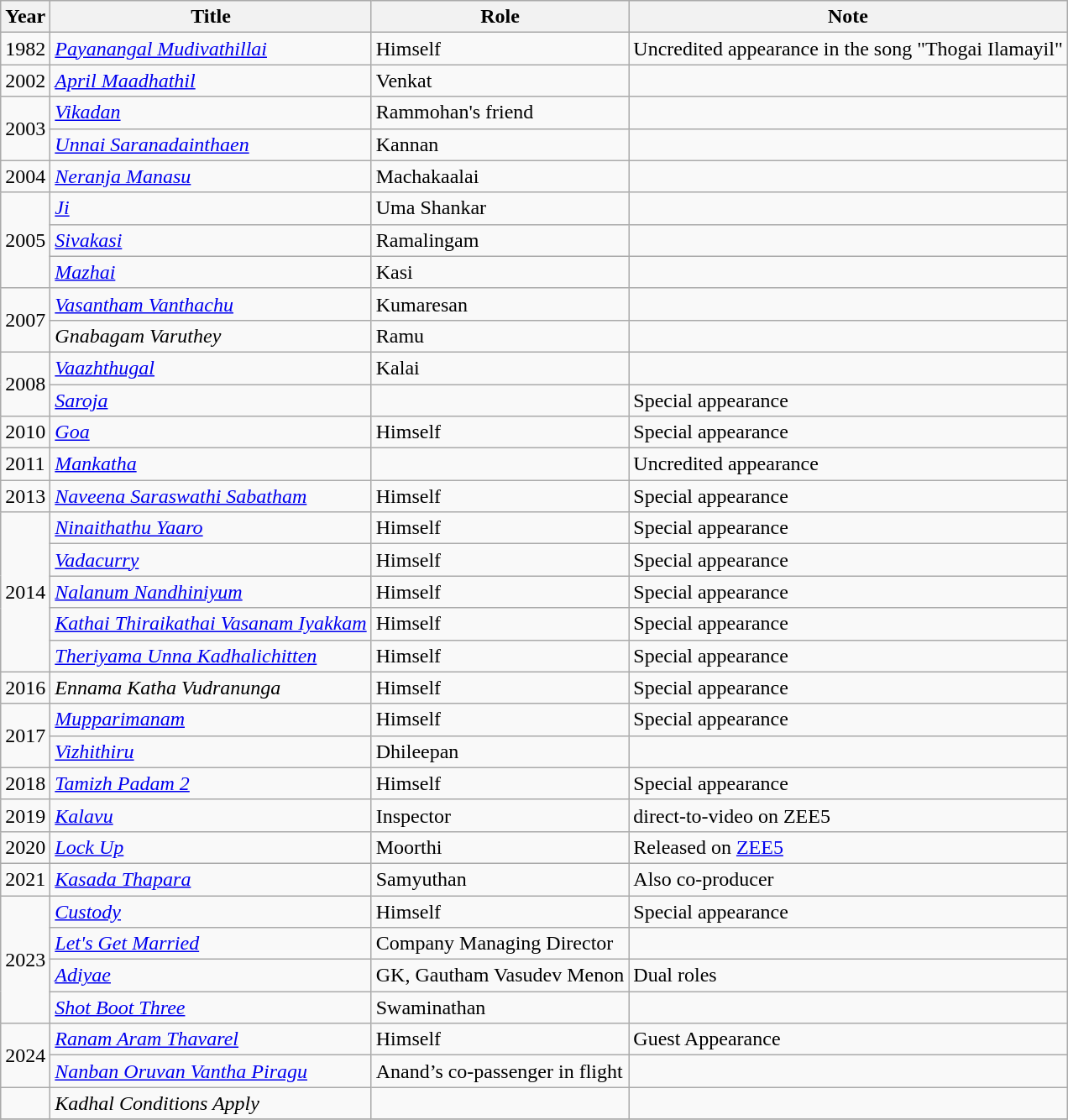<table class="wikitable sortable">
<tr>
<th scope="col">Year</th>
<th scope="col">Title</th>
<th scope="col">Role</th>
<th scope="col" class="unsortable">Note</th>
</tr>
<tr>
<td>1982</td>
<td><em><a href='#'>Payanangal Mudivathillai</a></em></td>
<td>Himself</td>
<td>Uncredited appearance in the song "Thogai Ilamayil"</td>
</tr>
<tr>
<td>2002</td>
<td><em><a href='#'>April Maadhathil</a></em></td>
<td>Venkat</td>
<td></td>
</tr>
<tr>
<td rowspan="2">2003</td>
<td><em><a href='#'>Vikadan</a></em></td>
<td>Rammohan's friend</td>
<td></td>
</tr>
<tr>
<td><em><a href='#'>Unnai Saranadainthaen</a></em></td>
<td>Kannan</td>
<td></td>
</tr>
<tr>
<td>2004</td>
<td><em><a href='#'>Neranja Manasu</a></em></td>
<td>Machakaalai</td>
<td></td>
</tr>
<tr>
<td rowspan="3">2005</td>
<td><em><a href='#'>Ji</a></em></td>
<td>Uma Shankar</td>
<td></td>
</tr>
<tr>
<td><em><a href='#'>Sivakasi</a></em></td>
<td>Ramalingam</td>
<td></td>
</tr>
<tr>
<td><em><a href='#'>Mazhai</a></em></td>
<td>Kasi</td>
<td></td>
</tr>
<tr>
<td rowspan="2">2007</td>
<td><em><a href='#'>Vasantham Vanthachu</a></em></td>
<td>Kumaresan</td>
<td></td>
</tr>
<tr>
<td><em>Gnabagam Varuthey</em></td>
<td>Ramu</td>
<td></td>
</tr>
<tr>
<td rowspan="2">2008</td>
<td><em><a href='#'>Vaazhthugal</a></em></td>
<td>Kalai</td>
<td></td>
</tr>
<tr>
<td><em><a href='#'>Saroja</a></em></td>
<td></td>
<td>Special appearance</td>
</tr>
<tr>
<td>2010</td>
<td><em><a href='#'>Goa</a></em></td>
<td>Himself</td>
<td>Special appearance</td>
</tr>
<tr>
<td>2011</td>
<td><em><a href='#'>Mankatha</a></em></td>
<td></td>
<td>Uncredited appearance<br></td>
</tr>
<tr>
<td>2013</td>
<td><em><a href='#'>Naveena Saraswathi Sabatham</a></em></td>
<td>Himself</td>
<td>Special appearance</td>
</tr>
<tr>
<td rowspan="5">2014</td>
<td><em><a href='#'>Ninaithathu Yaaro</a></em></td>
<td>Himself</td>
<td>Special appearance</td>
</tr>
<tr>
<td><em><a href='#'>Vadacurry</a></em></td>
<td>Himself</td>
<td>Special appearance</td>
</tr>
<tr>
<td><em><a href='#'>Nalanum Nandhiniyum</a></em></td>
<td>Himself</td>
<td>Special appearance</td>
</tr>
<tr>
<td><em><a href='#'>Kathai Thiraikathai Vasanam Iyakkam</a></em></td>
<td>Himself</td>
<td>Special appearance</td>
</tr>
<tr>
<td><em><a href='#'>Theriyama Unna Kadhalichitten</a></em></td>
<td>Himself</td>
<td>Special appearance</td>
</tr>
<tr>
<td>2016</td>
<td><em>Ennama Katha Vudranunga</em></td>
<td>Himself</td>
<td>Special appearance</td>
</tr>
<tr>
<td rowspan="2">2017</td>
<td><em><a href='#'>Mupparimanam</a></em></td>
<td>Himself</td>
<td>Special appearance</td>
</tr>
<tr>
<td><em><a href='#'>Vizhithiru</a></em></td>
<td>Dhileepan</td>
</tr>
<tr>
<td>2018</td>
<td><em><a href='#'>Tamizh Padam 2</a></em></td>
<td>Himself</td>
<td>Special appearance</td>
</tr>
<tr>
<td>2019</td>
<td><em><a href='#'>Kalavu</a></em></td>
<td>Inspector</td>
<td>direct-to-video on ZEE5</td>
</tr>
<tr>
<td>2020</td>
<td><em><a href='#'>Lock Up</a></em></td>
<td>Moorthi</td>
<td>Released on <a href='#'>ZEE5</a></td>
</tr>
<tr>
<td>2021</td>
<td><em><a href='#'>Kasada Thapara</a></em></td>
<td>Samyuthan</td>
<td>Also co-producer</td>
</tr>
<tr>
<td rowspan="4">2023</td>
<td><em><a href='#'>Custody</a></em></td>
<td>Himself</td>
<td>Special appearance</td>
</tr>
<tr>
<td><em><a href='#'>Let's Get Married</a></em></td>
<td>Company Managing Director</td>
<td></td>
</tr>
<tr>
<td><em><a href='#'>Adiyae</a></em></td>
<td>GK, Gautham Vasudev Menon</td>
<td>Dual roles</td>
</tr>
<tr>
<td><em><a href='#'>Shot Boot Three</a></em></td>
<td>Swaminathan</td>
</tr>
<tr>
<td rowspan="2">2024</td>
<td><em><a href='#'>Ranam Aram Thavarel</a></em></td>
<td>Himself</td>
<td>Guest Appearance</td>
</tr>
<tr>
<td><em><a href='#'>Nanban Oruvan Vantha Piragu</a></em></td>
<td>Anand’s co-passenger in flight</td>
<td></td>
</tr>
<tr>
<td></td>
<td><em>Kadhal Conditions Apply</em></td>
<td></td>
<td></td>
</tr>
<tr>
</tr>
</table>
